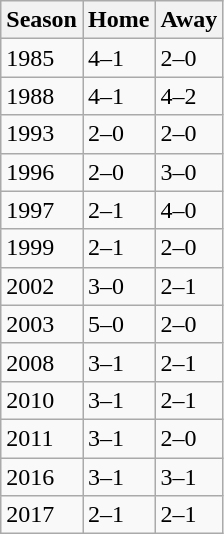<table class="wikitable">
<tr>
<th>Season</th>
<th>Home</th>
<th>Away</th>
</tr>
<tr>
<td>1985</td>
<td>4–1</td>
<td>2–0</td>
</tr>
<tr>
<td>1988</td>
<td>4–1</td>
<td>4–2</td>
</tr>
<tr>
<td>1993</td>
<td>2–0</td>
<td>2–0</td>
</tr>
<tr>
<td>1996</td>
<td>2–0</td>
<td>3–0</td>
</tr>
<tr>
<td>1997</td>
<td>2–1</td>
<td>4–0</td>
</tr>
<tr>
<td>1999</td>
<td>2–1</td>
<td>2–0</td>
</tr>
<tr>
<td>2002</td>
<td>3–0</td>
<td>2–1</td>
</tr>
<tr>
<td>2003</td>
<td>5–0</td>
<td>2–0</td>
</tr>
<tr>
<td>2008</td>
<td>3–1</td>
<td>2–1</td>
</tr>
<tr>
<td>2010</td>
<td>3–1</td>
<td>2–1</td>
</tr>
<tr>
<td>2011</td>
<td>3–1</td>
<td>2–0</td>
</tr>
<tr>
<td>2016</td>
<td>3–1</td>
<td>3–1</td>
</tr>
<tr>
<td>2017</td>
<td>2–1</td>
<td>2–1</td>
</tr>
</table>
